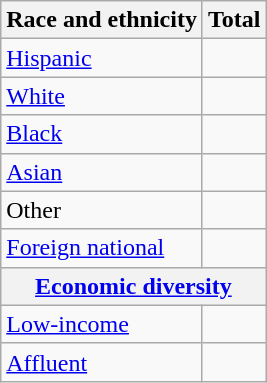<table class="wikitable floatright sortable collapsible"; text-align:right; font-size:80%;">
<tr>
<th>Race and ethnicity</th>
<th colspan="2" data-sort-type=number>Total</th>
</tr>
<tr>
<td><a href='#'>Hispanic</a></td>
<td align=right></td>
</tr>
<tr>
<td><a href='#'>White</a></td>
<td align=right></td>
</tr>
<tr>
<td><a href='#'>Black</a></td>
<td align=right></td>
</tr>
<tr>
<td><a href='#'>Asian</a></td>
<td align=right></td>
</tr>
<tr>
<td>Other</td>
<td align=right></td>
</tr>
<tr>
<td><a href='#'>Foreign national</a></td>
<td align=right></td>
</tr>
<tr>
<th colspan="4" data-sort-type=number><a href='#'>Economic diversity</a></th>
</tr>
<tr>
<td><a href='#'>Low-income</a></td>
<td align=right></td>
</tr>
<tr>
<td><a href='#'>Affluent</a></td>
<td align=right></td>
</tr>
</table>
